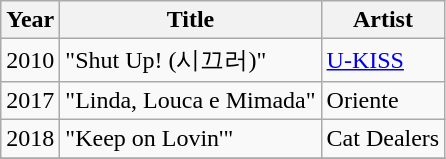<table class="wikitable">
<tr>
<th>Year</th>
<th>Title</th>
<th>Artist</th>
</tr>
<tr>
<td>2010</td>
<td>"Shut Up! (시끄러)"</td>
<td><a href='#'>U-KISS</a></td>
</tr>
<tr>
<td>2017</td>
<td>"Linda, Louca e Mimada"</td>
<td>Oriente</td>
</tr>
<tr>
<td>2018</td>
<td>"Keep on Lovin'"</td>
<td>Cat Dealers</td>
</tr>
<tr>
</tr>
</table>
